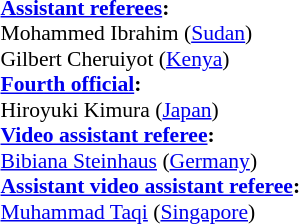<table width=50% style="font-size:90%">
<tr>
<td><br><strong><a href='#'>Assistant referees</a>:</strong>
<br>Mohammed Ibrahim (<a href='#'>Sudan</a>)
<br>Gilbert Cheruiyot (<a href='#'>Kenya</a>)
<br><strong><a href='#'>Fourth official</a>:</strong>
<br>Hiroyuki Kimura (<a href='#'>Japan</a>)
<br><strong><a href='#'>Video assistant referee</a>:</strong>
<br><a href='#'>Bibiana Steinhaus</a> (<a href='#'>Germany</a>)
<br><strong><a href='#'>Assistant video assistant referee</a>:</strong>
<br><a href='#'>Muhammad Taqi</a> (<a href='#'>Singapore</a>)</td>
</tr>
</table>
